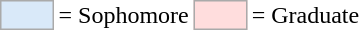<table>
<tr>
<td style="background-color:#d9e9f9; border:1px solid #aaaaaa; width:2em;"></td>
<td>= Sophomore</td>
<td style="background-color:#ffdddd; border:1px solid #aaaaaa; width:2em;"></td>
<td>= Graduate</td>
</tr>
</table>
